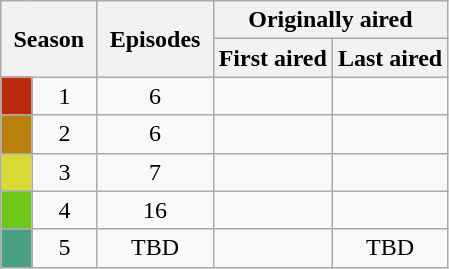<table class="wikitable" style="text-align: center;">
<tr>
<th colspan="2" rowspan="2" style="padding: 0 8px;">Season</th>
<th rowspan="2" style="padding: 0 8px;">Episodes</th>
<th colspan="2">Originally aired</th>
</tr>
<tr>
<th>First aired</th>
<th>Last aired</th>
</tr>
<tr>
<td style="background: #B92D0E;"></td>
<td>1</td>
<td>6</td>
<td></td>
<td></td>
</tr>
<tr>
<td style="background: #B9800E;"></td>
<td>2</td>
<td>6</td>
<td style="padding: 0 8px;"></td>
<td></td>
</tr>
<tr>
<td style="background: #DADA36;"></td>
<td>3</td>
<td>7</td>
<td style="padding: 0 8px;"></td>
<td></td>
</tr>
<tr>
<td style="background: #6FC71C;"></td>
<td>4</td>
<td>16</td>
<td></td>
<td></td>
</tr>
<tr>
<td style="background: #4AA181;"></td>
<td>5</td>
<td>TBD</td>
<td></td>
<td>TBD</td>
</tr>
</table>
